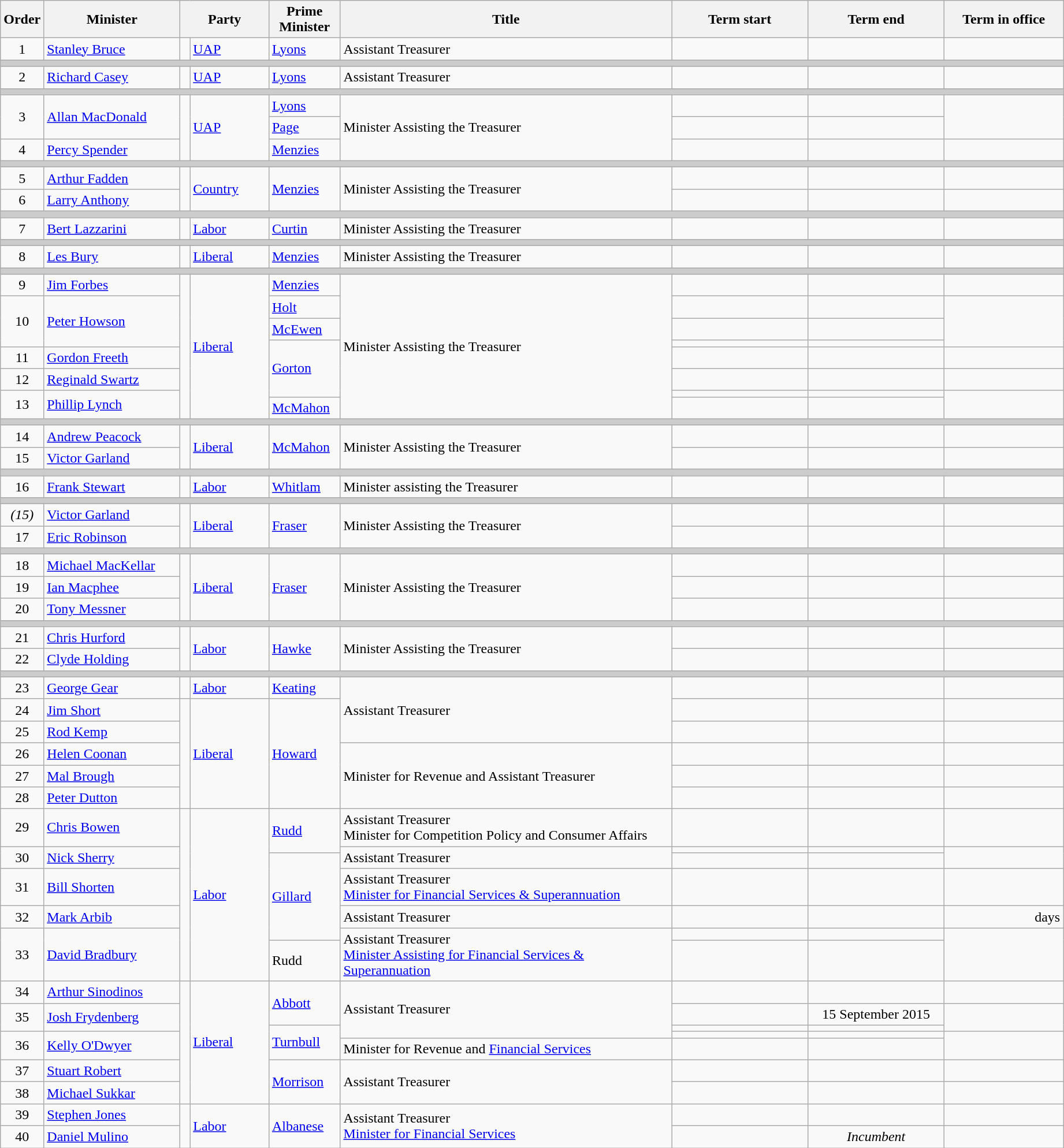<table class="wikitable">
<tr>
<th width=5>Order</th>
<th width=150>Minister</th>
<th width=95 colspan="2">Party</th>
<th width=75>Prime Minister</th>
<th width=375>Title</th>
<th width=150>Term start</th>
<th width=150>Term end</th>
<th width=130>Term in office</th>
</tr>
<tr>
<td align=center>1</td>
<td><a href='#'>Stanley Bruce</a></td>
<td></td>
<td><a href='#'>UAP</a></td>
<td><a href='#'>Lyons</a></td>
<td>Assistant Treasurer</td>
<td align=center></td>
<td align=center></td>
<td align=right></td>
</tr>
<tr>
<th colspan=9 style="background: #cccccc;"></th>
</tr>
<tr>
<td align=center>2</td>
<td><a href='#'>Richard Casey</a></td>
<td></td>
<td><a href='#'>UAP</a></td>
<td><a href='#'>Lyons</a></td>
<td>Assistant Treasurer</td>
<td align=center></td>
<td align=center></td>
<td align=right></td>
</tr>
<tr>
<th colspan=9 style="background: #cccccc;"></th>
</tr>
<tr>
<td rowspan=2 align=center>3</td>
<td rowspan=2><a href='#'>Allan MacDonald</a></td>
<td rowspan=3 ></td>
<td rowspan=3><a href='#'>UAP</a></td>
<td><a href='#'>Lyons</a></td>
<td rowspan=3>Minister Assisting the Treasurer</td>
<td align=center></td>
<td align=center></td>
<td rowspan=2 align=right></td>
</tr>
<tr>
<td><a href='#'>Page</a></td>
<td align=center></td>
<td align=center></td>
</tr>
<tr>
<td align=center>4</td>
<td><a href='#'>Percy Spender</a></td>
<td><a href='#'>Menzies</a></td>
<td align=center></td>
<td align=center></td>
<td align=right></td>
</tr>
<tr>
<th colspan=9 style="background: #cccccc;"></th>
</tr>
<tr>
<td align=center>5</td>
<td><a href='#'>Arthur Fadden</a></td>
<td rowspan=2 ></td>
<td rowspan=2><a href='#'>Country</a></td>
<td rowspan=2><a href='#'>Menzies</a></td>
<td rowspan=2>Minister Assisting the Treasurer</td>
<td align=center></td>
<td align=center></td>
<td align=right></td>
</tr>
<tr>
<td align=center>6</td>
<td><a href='#'>Larry Anthony</a></td>
<td align=center></td>
<td align=center></td>
<td align=right></td>
</tr>
<tr>
<th colspan=9 style="background: #cccccc;"></th>
</tr>
<tr>
<td align=center>7</td>
<td><a href='#'>Bert Lazzarini</a></td>
<td></td>
<td><a href='#'>Labor</a></td>
<td><a href='#'>Curtin</a></td>
<td>Minister Assisting the Treasurer</td>
<td align=center></td>
<td align=center></td>
<td align=right></td>
</tr>
<tr>
<th colspan=9 style="background: #cccccc;"></th>
</tr>
<tr>
<td align=center>8</td>
<td><a href='#'>Les Bury</a></td>
<td></td>
<td><a href='#'>Liberal</a></td>
<td><a href='#'>Menzies</a></td>
<td>Minister Assisting the Treasurer</td>
<td align=center></td>
<td align=center></td>
<td align=right></td>
</tr>
<tr>
<th colspan=9 style="background: #cccccc;"></th>
</tr>
<tr>
<td align=center>9</td>
<td><a href='#'>Jim Forbes</a></td>
<td rowspan=8 ></td>
<td rowspan=8><a href='#'>Liberal</a></td>
<td><a href='#'>Menzies</a></td>
<td rowspan=8>Minister Assisting the Treasurer</td>
<td align=center></td>
<td align=center></td>
<td align=right></td>
</tr>
<tr>
<td align=center rowspan=3>10</td>
<td rowspan=3><a href='#'>Peter Howson</a></td>
<td><a href='#'>Holt</a></td>
<td align=center></td>
<td align=center></td>
<td align=right rowspan=3></td>
</tr>
<tr>
<td><a href='#'>McEwen</a></td>
<td align=center></td>
<td align=center></td>
</tr>
<tr>
<td rowspan=4><a href='#'>Gorton</a></td>
<td align=center></td>
<td align=center></td>
</tr>
<tr>
<td align=center>11</td>
<td><a href='#'>Gordon Freeth</a></td>
<td align=center></td>
<td align=center></td>
<td align=right></td>
</tr>
<tr>
<td align=center>12</td>
<td><a href='#'>Reginald Swartz</a></td>
<td align=center></td>
<td align=center></td>
<td align=right></td>
</tr>
<tr>
<td align=center rowspan=2>13</td>
<td rowspan=2><a href='#'>Phillip Lynch</a></td>
<td align=center></td>
<td align=center></td>
<td align=right rowspan=2></td>
</tr>
<tr>
<td><a href='#'>McMahon</a></td>
<td align=center></td>
<td align=center></td>
</tr>
<tr>
<th colspan=9 style="background: #cccccc;"></th>
</tr>
<tr>
<td align=center>14</td>
<td><a href='#'>Andrew Peacock</a></td>
<td rowspan=2 ></td>
<td rowspan=2><a href='#'>Liberal</a></td>
<td rowspan=2><a href='#'>McMahon</a></td>
<td rowspan=2>Minister Assisting the Treasurer</td>
<td align=center></td>
<td align=center></td>
<td align=right></td>
</tr>
<tr>
<td align=center>15</td>
<td><a href='#'>Victor Garland</a></td>
<td align=center></td>
<td align=center></td>
<td align=right></td>
</tr>
<tr>
<th colspan=9 style="background: #cccccc;"></th>
</tr>
<tr>
<td align=center>16</td>
<td><a href='#'>Frank Stewart</a></td>
<td></td>
<td><a href='#'>Labor</a></td>
<td><a href='#'>Whitlam</a></td>
<td>Minister assisting the Treasurer</td>
<td align=center></td>
<td align=center></td>
<td align=right></td>
</tr>
<tr>
<th colspan=9 style="background: #cccccc;"></th>
</tr>
<tr>
<td align=center><em>(15)</em></td>
<td><a href='#'>Victor Garland</a></td>
<td rowspan=2 ></td>
<td rowspan=2><a href='#'>Liberal</a></td>
<td rowspan=2><a href='#'>Fraser</a></td>
<td rowspan=2>Minister Assisting the Treasurer</td>
<td align=center></td>
<td align=center></td>
<td align=right></td>
</tr>
<tr>
<td align=center>17</td>
<td><a href='#'>Eric Robinson</a></td>
<td align=center></td>
<td align=center></td>
<td align=right></td>
</tr>
<tr>
<th colspan=9 style="background: #cccccc;"></th>
</tr>
<tr>
<td align=center>18</td>
<td><a href='#'>Michael MacKellar</a></td>
<td rowspan=3 ></td>
<td rowspan=3><a href='#'>Liberal</a></td>
<td rowspan=3><a href='#'>Fraser</a></td>
<td rowspan=3>Minister Assisting the Treasurer</td>
<td align=center></td>
<td align=center></td>
<td align=right></td>
</tr>
<tr>
<td align=center>19</td>
<td><a href='#'>Ian Macphee</a></td>
<td align=center></td>
<td align=center></td>
<td align=right></td>
</tr>
<tr>
<td align=center>20</td>
<td><a href='#'>Tony Messner</a></td>
<td align=center></td>
<td align=center></td>
<td align=right></td>
</tr>
<tr>
<th colspan=9 style="background: #cccccc;"></th>
</tr>
<tr>
<td align=center>21</td>
<td><a href='#'>Chris Hurford</a></td>
<td rowspan="2" ></td>
<td rowspan=2><a href='#'>Labor</a></td>
<td rowspan=2><a href='#'>Hawke</a></td>
<td rowspan=2>Minister Assisting the Treasurer</td>
<td align=center></td>
<td align=center></td>
<td align=right></td>
</tr>
<tr>
<td align=center>22</td>
<td><a href='#'>Clyde Holding</a></td>
<td align=center></td>
<td align=center></td>
<td align=right></td>
</tr>
<tr>
<th colspan=9 style="background: #cccccc;"></th>
</tr>
<tr>
<td align=center>23</td>
<td><a href='#'>George Gear</a></td>
<td></td>
<td><a href='#'>Labor</a></td>
<td><a href='#'>Keating</a></td>
<td rowspan=3>Assistant Treasurer</td>
<td align=center></td>
<td align=center></td>
<td align=right></td>
</tr>
<tr>
<td align=center>24</td>
<td><a href='#'>Jim Short</a></td>
<td rowspan="5" ></td>
<td rowspan=5><a href='#'>Liberal</a></td>
<td rowspan=5><a href='#'>Howard</a></td>
<td align=center></td>
<td align=center></td>
<td align=right></td>
</tr>
<tr>
<td align=center>25</td>
<td><a href='#'>Rod Kemp</a></td>
<td align=center></td>
<td align=center></td>
<td align=right><strong></strong></td>
</tr>
<tr>
<td align=center>26</td>
<td><a href='#'>Helen Coonan</a></td>
<td rowspan=3>Minister for Revenue and Assistant Treasurer</td>
<td align=center></td>
<td align=center></td>
<td align=right></td>
</tr>
<tr>
<td align=center>27</td>
<td><a href='#'>Mal Brough</a></td>
<td align=center></td>
<td align=center></td>
<td align=right></td>
</tr>
<tr>
<td align=center>28</td>
<td><a href='#'>Peter Dutton</a></td>
<td align=center></td>
<td align=center></td>
<td align=right></td>
</tr>
<tr>
<td align=center>29</td>
<td><a href='#'>Chris Bowen</a></td>
<td rowspan="7" ></td>
<td rowspan=7><a href='#'>Labor</a></td>
<td rowspan=2><a href='#'>Rudd</a></td>
<td>Assistant Treasurer<br>Minister for Competition Policy and Consumer Affairs</td>
<td align=center></td>
<td align=center></td>
<td align=right></td>
</tr>
<tr>
<td rowspan=2 align=center>30</td>
<td rowspan=2><a href='#'>Nick Sherry</a></td>
<td rowspan=2>Assistant Treasurer</td>
<td align=center></td>
<td align=center></td>
<td rowspan=2 align=right></td>
</tr>
<tr>
<td rowspan=4><a href='#'>Gillard</a></td>
<td align=center></td>
<td align=center></td>
</tr>
<tr>
<td align=center>31</td>
<td><a href='#'>Bill Shorten</a></td>
<td>Assistant Treasurer<br><a href='#'>Minister for Financial Services & Superannuation</a></td>
<td align=center></td>
<td align=center></td>
<td align=right></td>
</tr>
<tr>
<td align=center>32</td>
<td><a href='#'>Mark Arbib</a></td>
<td>Assistant Treasurer</td>
<td align=center></td>
<td align=center></td>
<td align=right> days</td>
</tr>
<tr>
<td rowspan=2 align=center>33</td>
<td rowspan=2><a href='#'>David Bradbury</a></td>
<td rowspan=2>Assistant Treasurer<br><a href='#'>Minister Assisting for Financial Services & Superannuation</a></td>
<td align=center></td>
<td align=center></td>
<td rowspan=2 align=right></td>
</tr>
<tr>
<td>Rudd</td>
<td align=center></td>
<td align=center></td>
</tr>
<tr>
<td align=center>34</td>
<td><a href='#'>Arthur Sinodinos</a></td>
<td rowspan="7" ></td>
<td rowspan=7><a href='#'>Liberal</a></td>
<td rowspan=2><a href='#'>Abbott</a></td>
<td rowspan=4>Assistant Treasurer</td>
<td align=center></td>
<td align=center></td>
<td align=right></td>
</tr>
<tr>
<td rowspan=2 align=center>35</td>
<td rowspan=2><a href='#'>Josh Frydenberg</a></td>
<td align=center></td>
<td align=center>15 September 2015</td>
<td rowspan=2 align=right></td>
</tr>
<tr>
<td rowspan=3><a href='#'>Turnbull</a></td>
<td align=center></td>
<td align=center></td>
</tr>
<tr>
<td rowspan=2 align=center>36</td>
<td rowspan=2><a href='#'>Kelly O'Dwyer</a></td>
<td align=center></td>
<td align=center></td>
<td rowspan=2 align=right></td>
</tr>
<tr>
<td>Minister for Revenue and <a href='#'>Financial Services</a></td>
<td align=center></td>
<td align=center></td>
</tr>
<tr>
<td align=center>37</td>
<td><a href='#'>Stuart Robert</a></td>
<td rowspan=2><a href='#'>Morrison</a></td>
<td rowspan=2>Assistant Treasurer</td>
<td align=center></td>
<td align=center></td>
<td align=right></td>
</tr>
<tr>
<td align=center>38</td>
<td><a href='#'>Michael Sukkar</a></td>
<td align=center></td>
<td align=center></td>
<td align=right></td>
</tr>
<tr>
<td align=center>39</td>
<td><a href='#'>Stephen Jones</a></td>
<td rowspan=2 ></td>
<td rowspan=2><a href='#'>Labor</a></td>
<td rowspan=2><a href='#'>Albanese</a></td>
<td rowspan=2>Assistant Treasurer<br><a href='#'>Minister for Financial Services</a></td>
<td align=center></td>
<td align=center></td>
<td align=right></td>
</tr>
<tr>
<td align=center>40</td>
<td><a href='#'>Daniel Mulino</a></td>
<td align=center></td>
<td align=center><em>Incumbent</em></td>
<td align=right></td>
</tr>
</table>
